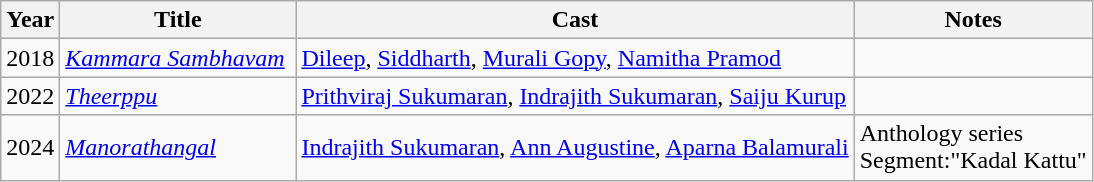<table class=wikitable sortable>
<tr>
<th>Year</th>
<th width=150>Title</th>
<th>Cast</th>
<th>Notes</th>
</tr>
<tr>
<td>2018</td>
<td><em><a href='#'>Kammara Sambhavam</a></em></td>
<td><a href='#'>Dileep</a>, <a href='#'>Siddharth</a>, <a href='#'>Murali Gopy</a>, <a href='#'>Namitha Pramod</a></td>
<td></td>
</tr>
<tr>
<td>2022</td>
<td><em><a href='#'>Theerppu</a></em></td>
<td><a href='#'>Prithviraj Sukumaran</a>, <a href='#'>Indrajith Sukumaran</a>, <a href='#'>Saiju Kurup</a></td>
<td></td>
</tr>
<tr>
<td>2024</td>
<td><em><a href='#'>Manorathangal</a></em></td>
<td><a href='#'>Indrajith Sukumaran</a>, <a href='#'>Ann Augustine</a>, <a href='#'>Aparna Balamurali</a></td>
<td>Anthology series <br> Segment:"Kadal Kattu"</td>
</tr>
</table>
